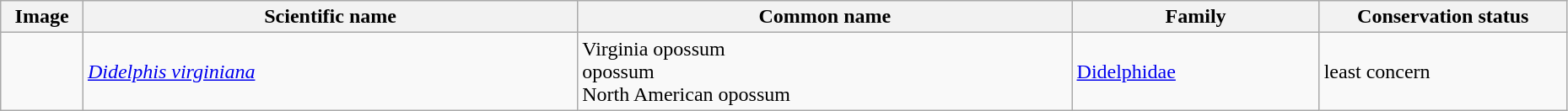<table class="wikitable sortable" style="width:98%">
<tr>
<th class="unsortable" width="5%">Image</th>
<th width="30%">Scientific name</th>
<th width="30%">Common name</th>
<th width="15%">Family</th>
<th width="15%">Conservation status</th>
</tr>
<tr>
<td></td>
<td><em><a href='#'>Didelphis virginiana</a></em></td>
<td>Virginia opossum<br>opossum<br>North American opossum</td>
<td><a href='#'>Didelphidae</a></td>
<td>least concern</td>
</tr>
</table>
